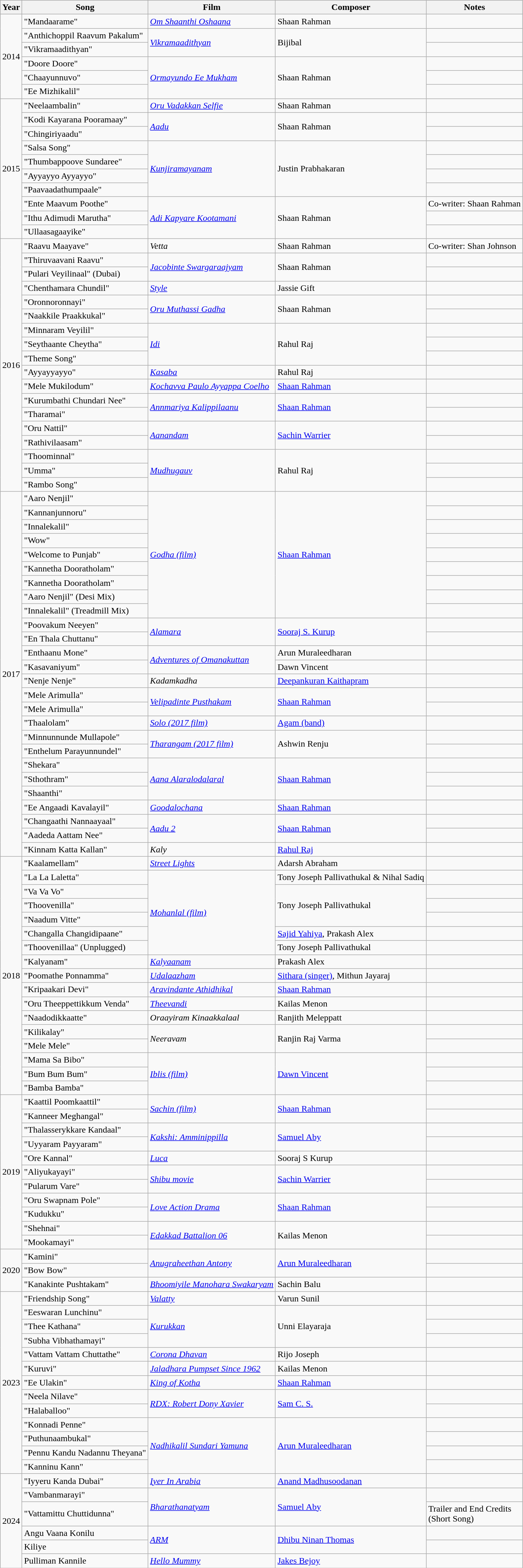<table class="wikitable">
<tr>
<th>Year</th>
<th>Song</th>
<th>Film</th>
<th>Composer</th>
<th>Notes</th>
</tr>
<tr>
<td rowspan="6">2014</td>
<td>"Mandaarame"</td>
<td><em><a href='#'>Om Shaanthi Oshaana</a></em></td>
<td>Shaan Rahman</td>
<td></td>
</tr>
<tr>
<td>"Anthichoppil Raavum Pakalum"</td>
<td rowspan="2"><em><a href='#'>Vikramaadithyan</a></em></td>
<td rowspan="2">Bijibal</td>
<td></td>
</tr>
<tr>
<td>"Vikramaadithyan"</td>
<td></td>
</tr>
<tr>
<td>"Doore Doore"</td>
<td rowspan="3"><em><a href='#'>Ormayundo Ee Mukham</a></em></td>
<td rowspan="3">Shaan Rahman</td>
<td></td>
</tr>
<tr>
<td>"Chaayunnuvo"</td>
<td></td>
</tr>
<tr>
<td>"Ee Mizhikalil"</td>
<td></td>
</tr>
<tr>
<td rowspan="10">2015</td>
<td>"Neelaambalin"</td>
<td><em><a href='#'>Oru Vadakkan Selfie</a></em></td>
<td>Shaan Rahman</td>
<td></td>
</tr>
<tr>
<td>"Kodi Kayarana Pooramaay"</td>
<td rowspan="2"><em><a href='#'>Aadu</a></em></td>
<td rowspan="2">Shaan Rahman</td>
<td></td>
</tr>
<tr>
<td>"Chingiriyaadu"</td>
<td></td>
</tr>
<tr>
<td>"Salsa Song"</td>
<td rowspan="4"><em><a href='#'>Kunjiramayanam</a></em></td>
<td rowspan="4">Justin Prabhakaran</td>
<td></td>
</tr>
<tr>
<td>"Thumbappoove Sundaree"</td>
<td></td>
</tr>
<tr>
<td>"Ayyayyo Ayyayyo"</td>
<td></td>
</tr>
<tr>
<td>"Paavaadathumpaale"</td>
<td></td>
</tr>
<tr>
<td>"Ente Maavum Poothe"</td>
<td rowspan="3"><em><a href='#'>Adi Kapyare Kootamani</a></em></td>
<td rowspan="3">Shaan Rahman</td>
<td>Co-writer: Shaan Rahman</td>
</tr>
<tr>
<td>"Ithu Adimudi Marutha"</td>
<td></td>
</tr>
<tr>
<td>"Ullaasagaayike"</td>
<td></td>
</tr>
<tr>
<td rowspan="18">2016</td>
<td>"Raavu Maayave"</td>
<td><em>Vetta</em></td>
<td>Shaan Rahman</td>
<td>Co-writer: Shan Johnson</td>
</tr>
<tr>
<td>"Thiruvaavani Raavu"</td>
<td rowspan="2"><em><a href='#'>Jacobinte Swargaraajyam</a></em></td>
<td rowspan="2">Shaan Rahman</td>
<td></td>
</tr>
<tr>
<td>"Pulari Veyilinaal" (Dubai)</td>
<td></td>
</tr>
<tr>
<td>"Chenthamara Chundil"</td>
<td><em><a href='#'>Style</a></em></td>
<td>Jassie Gift</td>
<td></td>
</tr>
<tr>
<td>"Oronnoronnayi"</td>
<td rowspan="2"><em><a href='#'>Oru Muthassi Gadha</a></em></td>
<td rowspan="2">Shaan Rahman</td>
<td></td>
</tr>
<tr>
<td>"Naakkile Praakkukal"</td>
<td></td>
</tr>
<tr>
<td>"Minnaram Veyilil"</td>
<td rowspan="3"><em><a href='#'>Idi</a></em></td>
<td rowspan="3">Rahul Raj</td>
<td></td>
</tr>
<tr>
<td>"Seythaante Cheytha"</td>
<td></td>
</tr>
<tr>
<td>"Theme Song"</td>
<td></td>
</tr>
<tr>
<td>"Ayyayyayyo"</td>
<td><em><a href='#'>Kasaba</a></em></td>
<td>Rahul Raj</td>
<td></td>
</tr>
<tr>
<td>"Mele Mukilodum"</td>
<td><em><a href='#'>Kochavva Paulo Ayyappa Coelho</a></em></td>
<td><a href='#'>Shaan Rahman</a></td>
<td></td>
</tr>
<tr>
<td>"Kurumbathi Chundari Nee"</td>
<td rowspan="2"><em><a href='#'>Annmariya Kalippilaanu</a></em></td>
<td rowspan="2"><a href='#'>Shaan Rahman</a></td>
<td></td>
</tr>
<tr>
<td>"Tharamai"</td>
<td></td>
</tr>
<tr>
<td>"Oru Nattil"</td>
<td rowspan="2"><em><a href='#'>Aanandam</a></em></td>
<td rowspan="2"><a href='#'>Sachin Warrier</a></td>
<td></td>
</tr>
<tr>
<td>"Rathivilaasam"</td>
<td></td>
</tr>
<tr>
<td>"Thoominnal"</td>
<td rowspan="3"><em><a href='#'>Mudhugauv</a></em></td>
<td rowspan="3">Rahul Raj</td>
<td></td>
</tr>
<tr>
<td>"Umma"</td>
<td></td>
</tr>
<tr>
<td>"Rambo Song"</td>
<td></td>
</tr>
<tr>
<td rowspan="26">2017</td>
<td>"Aaro Nenjil"</td>
<td rowspan="9"><em><a href='#'>Godha (film)</a></em></td>
<td rowspan="9"><a href='#'>Shaan Rahman</a></td>
<td></td>
</tr>
<tr>
<td>"Kannanjunnoru"</td>
<td></td>
</tr>
<tr>
<td>"Innalekalil"</td>
<td></td>
</tr>
<tr>
<td>"Wow"</td>
<td></td>
</tr>
<tr>
<td>"Welcome to Punjab"</td>
<td></td>
</tr>
<tr>
<td>"Kannetha Dooratholam"</td>
<td></td>
</tr>
<tr>
<td>"Kannetha Dooratholam"</td>
<td></td>
</tr>
<tr>
<td>"Aaro Nenjil" (Desi Mix)</td>
<td></td>
</tr>
<tr>
<td>"Innalekalil" (Treadmill Mix)</td>
<td></td>
</tr>
<tr>
<td>"Poovakum Neeyen"</td>
<td rowspan="2"><em><a href='#'>Alamara</a></em></td>
<td rowspan="2"><a href='#'>Sooraj S. Kurup</a></td>
<td></td>
</tr>
<tr>
<td>"En Thala Chuttanu"</td>
<td></td>
</tr>
<tr>
<td>"Enthaanu Mone"</td>
<td rowspan="2"><em><a href='#'>Adventures of Omanakuttan</a></em></td>
<td>Arun Muraleedharan</td>
<td></td>
</tr>
<tr>
<td>"Kasavaniyum"</td>
<td>Dawn Vincent</td>
<td></td>
</tr>
<tr>
<td>"Nenje Nenje"</td>
<td><em>Kadamkadha</em></td>
<td><a href='#'>Deepankuran Kaithapram</a></td>
<td></td>
</tr>
<tr>
<td>"Mele Arimulla"</td>
<td rowspan="2"><em><a href='#'>Velipadinte Pusthakam</a></em></td>
<td rowspan="2"><a href='#'>Shaan Rahman</a></td>
<td></td>
</tr>
<tr>
<td>"Mele Arimulla"</td>
<td></td>
</tr>
<tr>
<td>"Thaalolam"</td>
<td><em><a href='#'>Solo (2017 film)</a></em></td>
<td><a href='#'>Agam (band)</a></td>
<td></td>
</tr>
<tr>
<td>"Minnunnunde Mullapole"</td>
<td rowspan="2"><em><a href='#'>Tharangam (2017 film)</a></em></td>
<td rowspan="2">Ashwin Renju</td>
<td></td>
</tr>
<tr>
<td>"Enthelum Parayunnundel"</td>
<td></td>
</tr>
<tr>
<td>"Shekara"</td>
<td rowspan="3"><em><a href='#'>Aana Alaralodalaral</a></em></td>
<td rowspan="3"><a href='#'>Shaan Rahman</a></td>
<td></td>
</tr>
<tr>
<td>"Sthothram"</td>
<td></td>
</tr>
<tr>
<td>"Shaanthi"</td>
<td></td>
</tr>
<tr>
<td>"Ee Angaadi Kavalayil"</td>
<td><em><a href='#'>Goodalochana</a></em></td>
<td><a href='#'>Shaan Rahman</a></td>
<td></td>
</tr>
<tr>
<td>"Changaathi Nannaayaal"</td>
<td rowspan="2"><em><a href='#'>Aadu 2</a></em></td>
<td rowspan="2"><a href='#'>Shaan Rahman</a></td>
<td></td>
</tr>
<tr>
<td>"Aadeda Aattam Nee"</td>
<td></td>
</tr>
<tr>
<td>"Kinnam Katta Kallan"</td>
<td><em>Kaly</em></td>
<td><a href='#'>Rahul Raj</a></td>
<td></td>
</tr>
<tr>
<td rowspan="17">2018</td>
<td>"Kaalamellam"</td>
<td><em><a href='#'>Street Lights</a></em></td>
<td>Adarsh Abraham</td>
<td></td>
</tr>
<tr>
<td>"La La Laletta"</td>
<td rowspan="6"><em><a href='#'>Mohanlal (film)</a></em></td>
<td>Tony Joseph Pallivathukal & Nihal Sadiq</td>
<td></td>
</tr>
<tr>
<td>"Va Va Vo"</td>
<td rowspan="3">Tony Joseph Pallivathukal</td>
<td></td>
</tr>
<tr>
<td>"Thoovenilla"</td>
<td></td>
</tr>
<tr>
<td>"Naadum Vitte"</td>
<td></td>
</tr>
<tr>
<td>"Changalla Changidipaane"</td>
<td><a href='#'>Sajid Yahiya</a>, Prakash Alex</td>
<td></td>
</tr>
<tr>
<td>"Thoovenillaa" (Unplugged)</td>
<td>Tony Joseph Pallivathukal</td>
<td></td>
</tr>
<tr>
<td>"Kalyanam"</td>
<td><em><a href='#'>Kalyaanam</a></em></td>
<td>Prakash Alex</td>
<td></td>
</tr>
<tr>
<td>"Poomathe Ponnamma"</td>
<td><em><a href='#'>Udalaazham</a></em></td>
<td><a href='#'>Sithara (singer)</a>, Mithun Jayaraj</td>
<td></td>
</tr>
<tr>
<td>"Kripaakari Devi"</td>
<td><em><a href='#'>Aravindante Athidhikal</a></em></td>
<td><a href='#'>Shaan Rahman</a></td>
<td></td>
</tr>
<tr>
<td>"Oru Theeppettikkum Venda"</td>
<td><em><a href='#'>Theevandi</a></em></td>
<td>Kailas Menon</td>
<td></td>
</tr>
<tr>
<td>"Naadodikkaatte"</td>
<td><em>Oraayiram Kinaakkalaal</em></td>
<td>Ranjith Meleppatt</td>
<td></td>
</tr>
<tr>
<td>"Kilikalay"</td>
<td rowspan="2"><em>Neeravam</em></td>
<td rowspan="2">Ranjin Raj Varma</td>
<td></td>
</tr>
<tr>
<td>"Mele Mele"</td>
<td></td>
</tr>
<tr>
<td>"Mama Sa Bibo"</td>
<td rowspan="3"><em><a href='#'>Iblis (film)</a></em></td>
<td rowspan="3"><a href='#'>Dawn Vincent</a></td>
<td></td>
</tr>
<tr>
<td>"Bum Bum Bum"</td>
<td></td>
</tr>
<tr>
<td>"Bamba Bamba"</td>
<td></td>
</tr>
<tr>
<td rowspan="11">2019</td>
<td>"Kaattil Poomkaattil"</td>
<td rowspan="2"><em><a href='#'>Sachin (film)</a></em></td>
<td rowspan="2"><a href='#'>Shaan Rahman</a></td>
<td></td>
</tr>
<tr>
<td>"Kanneer Meghangal"</td>
<td></td>
</tr>
<tr>
<td>"Thalasserykkare Kandaal"</td>
<td rowspan="2"><em><a href='#'>Kakshi: Amminippilla</a></em></td>
<td rowspan="2"><a href='#'>Samuel Aby</a></td>
<td></td>
</tr>
<tr>
<td>"Uyyaram Payyaram"</td>
<td></td>
</tr>
<tr>
<td>"Ore Kannal"</td>
<td><em><a href='#'>Luca</a></em></td>
<td>Sooraj S Kurup</td>
<td></td>
</tr>
<tr>
<td>"Aliyukayayi"</td>
<td rowspan="2"><em><a href='#'>Shibu movie</a></em></td>
<td rowspan="2"><a href='#'>Sachin Warrier</a></td>
<td></td>
</tr>
<tr>
<td>"Pularum Vare"</td>
<td></td>
</tr>
<tr>
<td>"Oru Swapnam Pole"</td>
<td rowspan="2"><em><a href='#'>Love Action Drama</a></em></td>
<td rowspan="2"><a href='#'>Shaan Rahman</a></td>
<td></td>
</tr>
<tr>
<td>"Kudukku"</td>
<td></td>
</tr>
<tr>
<td>"Shehnai"</td>
<td rowspan="2"><em><a href='#'>Edakkad Battalion 06</a></em></td>
<td rowspan="2">Kailas Menon</td>
<td></td>
</tr>
<tr>
<td>"Mookamayi"</td>
<td></td>
</tr>
<tr>
<td rowspan="3">2020</td>
<td>"Kamini"</td>
<td rowspan="2"><em><a href='#'>Anugraheethan Antony</a></em></td>
<td rowspan="2"><a href='#'>Arun Muraleedharan</a></td>
<td></td>
</tr>
<tr>
<td>"Bow Bow"</td>
<td></td>
</tr>
<tr>
<td>"Kanakinte Pushtakam"</td>
<td><em><a href='#'>Bhoomiyile Manohara Swakaryam</a></em></td>
<td rowspan"2">Sachin Balu</td>
<td></td>
</tr>
<tr>
<td rowspan="13">2023</td>
<td>"Friendship Song"</td>
<td><em><a href='#'>Valatty</a></em></td>
<td>Varun Sunil</td>
<td></td>
</tr>
<tr>
<td>"Eeswaran Lunchinu"</td>
<td rowspan="3"><em><a href='#'>Kurukkan</a></em></td>
<td rowspan="3">Unni Elayaraja</td>
<td></td>
</tr>
<tr>
<td>"Thee Kathana"</td>
<td></td>
</tr>
<tr>
<td>"Subha Vibhathamayi"</td>
<td></td>
</tr>
<tr>
<td>"Vattam Vattam Chuttathe"</td>
<td><em><a href='#'>Corona Dhavan</a></em></td>
<td>Rijo Joseph</td>
<td></td>
</tr>
<tr>
<td>"Kuruvi"</td>
<td><em><a href='#'>Jaladhara Pumpset Since 1962</a></em></td>
<td>Kailas Menon</td>
<td></td>
</tr>
<tr>
<td>"Ee Ulakin"</td>
<td><em><a href='#'>King of Kotha</a></em></td>
<td><a href='#'>Shaan Rahman</a></td>
<td></td>
</tr>
<tr>
<td>"Neela Nilave"</td>
<td rowspan="2"><em><a href='#'>RDX: Robert Dony Xavier</a></em></td>
<td rowspan="2"><a href='#'>Sam C. S.</a></td>
<td></td>
</tr>
<tr>
<td>"Halaballoo"</td>
<td></td>
</tr>
<tr>
<td>"Konnadi Penne"</td>
<td rowspan="4"><em><a href='#'>Nadhikalil Sundari Yamuna</a></em></td>
<td rowspan="4"><a href='#'>Arun Muraleedharan</a></td>
<td></td>
</tr>
<tr>
<td>"Puthunaambukal"</td>
<td></td>
</tr>
<tr>
<td>"Pennu Kandu Nadannu Theyana"</td>
<td></td>
</tr>
<tr>
<td>"Kanninu Kann"</td>
<td></td>
</tr>
<tr>
<td rowspan="6">2024</td>
<td>"Iyyeru Kanda Dubai"</td>
<td><em><a href='#'>Iyer In Arabia</a></em></td>
<td><a href='#'>Anand Madhusoodanan</a></td>
</tr>
<tr>
<td>"Vambanmarayi"</td>
<td rowspan="2"><em><a href='#'>Bharathanatyam</a></em></td>
<td rowspan="2"><a href='#'>Samuel Aby</a></td>
<td></td>
</tr>
<tr>
<td>"Vattamittu Chuttidunna"</td>
<td>Trailer and End Credits<br>(Short Song)</td>
</tr>
<tr>
<td>Angu Vaana Konilu</td>
<td rowspan="2"><em><a href='#'>ARM</a></em></td>
<td rowspan="2"><a href='#'>Dhibu Ninan Thomas</a></td>
<td></td>
</tr>
<tr>
<td>Kiliye</td>
<td></td>
</tr>
<tr>
<td>Pulliman Kannile</td>
<td><em><a href='#'>Hello Mummy</a></em></td>
<td><a href='#'>Jakes Bejoy</a></td>
<td></td>
</tr>
</table>
